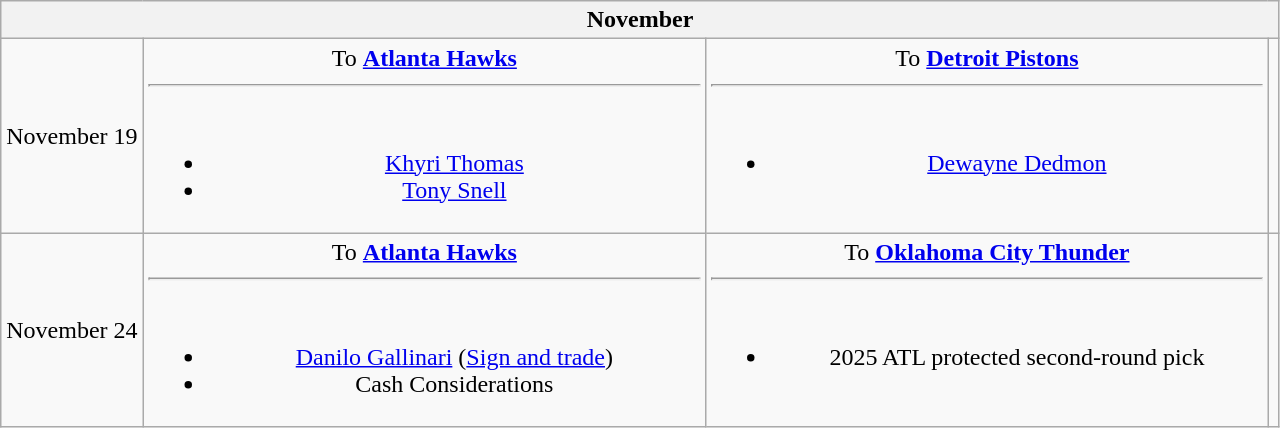<table class="wikitable" style="text-align:center">
<tr>
<th colspan="4">November</th>
</tr>
<tr>
<td>November 19</td>
<td style="width:44%; vertical-align:top;">To <strong><a href='#'>Atlanta Hawks</a></strong><hr><br><ul><li><a href='#'>Khyri Thomas</a></li><li><a href='#'>Tony Snell</a></li></ul></td>
<td style="width:44%; vertical-align:top;">To <strong><a href='#'>Detroit Pistons</a></strong><hr><br><ul><li><a href='#'>Dewayne Dedmon</a></li></ul></td>
<td></td>
</tr>
<tr>
<td>November 24</td>
<td style="width:44%; vertical-align:top;">To <strong><a href='#'>Atlanta Hawks</a></strong><hr><br><ul><li><a href='#'>Danilo Gallinari</a> (<a href='#'>Sign and trade</a>)</li><li>Cash Considerations</li></ul></td>
<td style="width:44%; vertical-align:top;">To <strong><a href='#'>Oklahoma City Thunder</a></strong><hr><br><ul><li>2025 ATL protected second-round pick</li></ul></td>
<td></td>
</tr>
</table>
